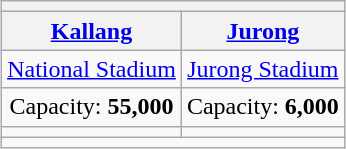<table class="wikitable" style="margin:1em auto; text-align:center">
<tr>
<th colspan="2"></th>
</tr>
<tr>
<th><a href='#'>Kallang</a></th>
<th><a href='#'>Jurong</a></th>
</tr>
<tr>
<td><a href='#'>National Stadium</a></td>
<td><a href='#'>Jurong Stadium</a></td>
</tr>
<tr>
<td>Capacity: <strong>55,000</strong></td>
<td>Capacity: <strong>6,000</strong></td>
</tr>
<tr>
<td></td>
<td></td>
</tr>
<tr>
<td rowspan=4 colspan=2></td>
</tr>
</table>
